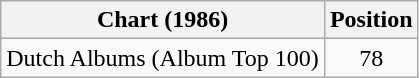<table class="wikitable">
<tr>
<th>Chart (1986)</th>
<th>Position</th>
</tr>
<tr>
<td>Dutch Albums (Album Top 100)</td>
<td align="center">78</td>
</tr>
</table>
